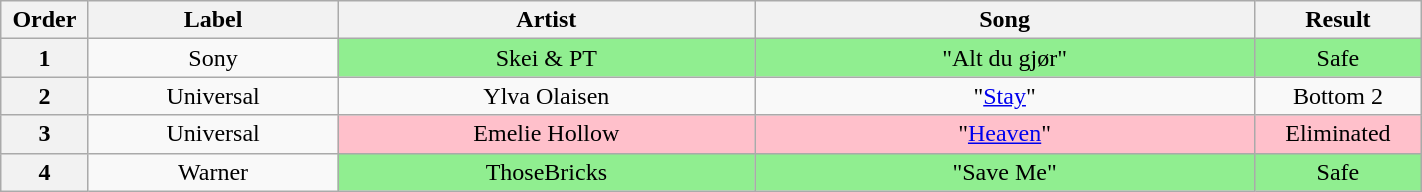<table class="wikitable" style="text-align:center; width:75%;">
<tr>
<th scope="col" style="width:05%;">Order</th>
<th scope="col" style="width:15%;">Label</th>
<th scope="col" style="width:25%;">Artist</th>
<th scope="col" style="width:30%;">Song</th>
<th scope="col" style="width:10%;">Result</th>
</tr>
<tr>
<th scope="col">1</th>
<td>Sony</td>
<td style="background:lightgreen;">Skei & PT</td>
<td style="background:lightgreen;">"Alt du gjør"</td>
<td style="background:lightgreen;">Safe</td>
</tr>
<tr>
<th scope="col">2</th>
<td>Universal</td>
<td>Ylva Olaisen</td>
<td>"<a href='#'>Stay</a>"</td>
<td>Bottom 2</td>
</tr>
<tr>
<th scope="col">3</th>
<td>Universal</td>
<td style="background:pink;">Emelie Hollow</td>
<td style="background:pink;">"<a href='#'>Heaven</a>"</td>
<td style="background:pink;">Eliminated</td>
</tr>
<tr>
<th scope="col">4</th>
<td>Warner</td>
<td style="background:lightgreen;">ThoseBricks</td>
<td style="background:lightgreen;">"Save Me"</td>
<td style="background:lightgreen;">Safe</td>
</tr>
</table>
